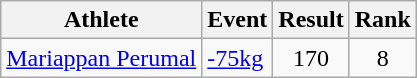<table class="wikitable">
<tr>
<th>Athlete</th>
<th>Event</th>
<th>Result</th>
<th>Rank</th>
</tr>
<tr align=center>
<td align=left><a href='#'>Mariappan Perumal</a></td>
<td align=left><a href='#'>-75kg</a></td>
<td>170</td>
<td>8</td>
</tr>
</table>
